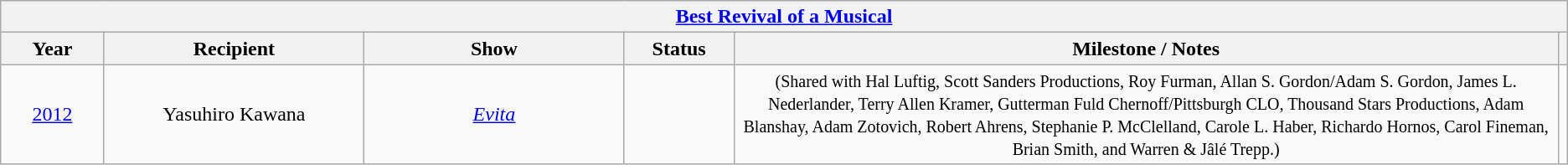<table class="wikitable sortable mw-collapsible" style="text-align: center">
<tr>
<th colspan="6" style="text-align:center;"><strong><a href='#'>Best Revival of a Musical</a></strong></th>
</tr>
<tr style="background:#ebft5ff;">
<th style="width:075px;">Year</th>
<th style="width:200px;">Recipient</th>
<th style="width:200px;">Show</th>
<th style="width:080px;">Status</th>
<th style="width:650px;">Milestone / Notes</th>
<th></th>
</tr>
<tr>
<td><a href='#'>2012</a></td>
<td>Yasuhiro Kawana</td>
<td><em><a href='#'>Evita</a></em></td>
<td></td>
<td><small>(Shared with Hal Luftig, Scott Sanders Productions, Roy Furman, Allan S. Gordon/Adam S. Gordon, James L. Nederlander, Terry Allen Kramer, Gutterman Fuld Chernoff/Pittsburgh CLO, Thousand Stars Productions, Adam Blanshay, Adam Zotovich, Robert Ahrens, Stephanie P. McClelland, Carole L. Haber, Richardo Hornos, Carol Fineman, Brian Smith, and Warren & Jâlé Trepp.)</small></td>
<td></td>
</tr>
</table>
